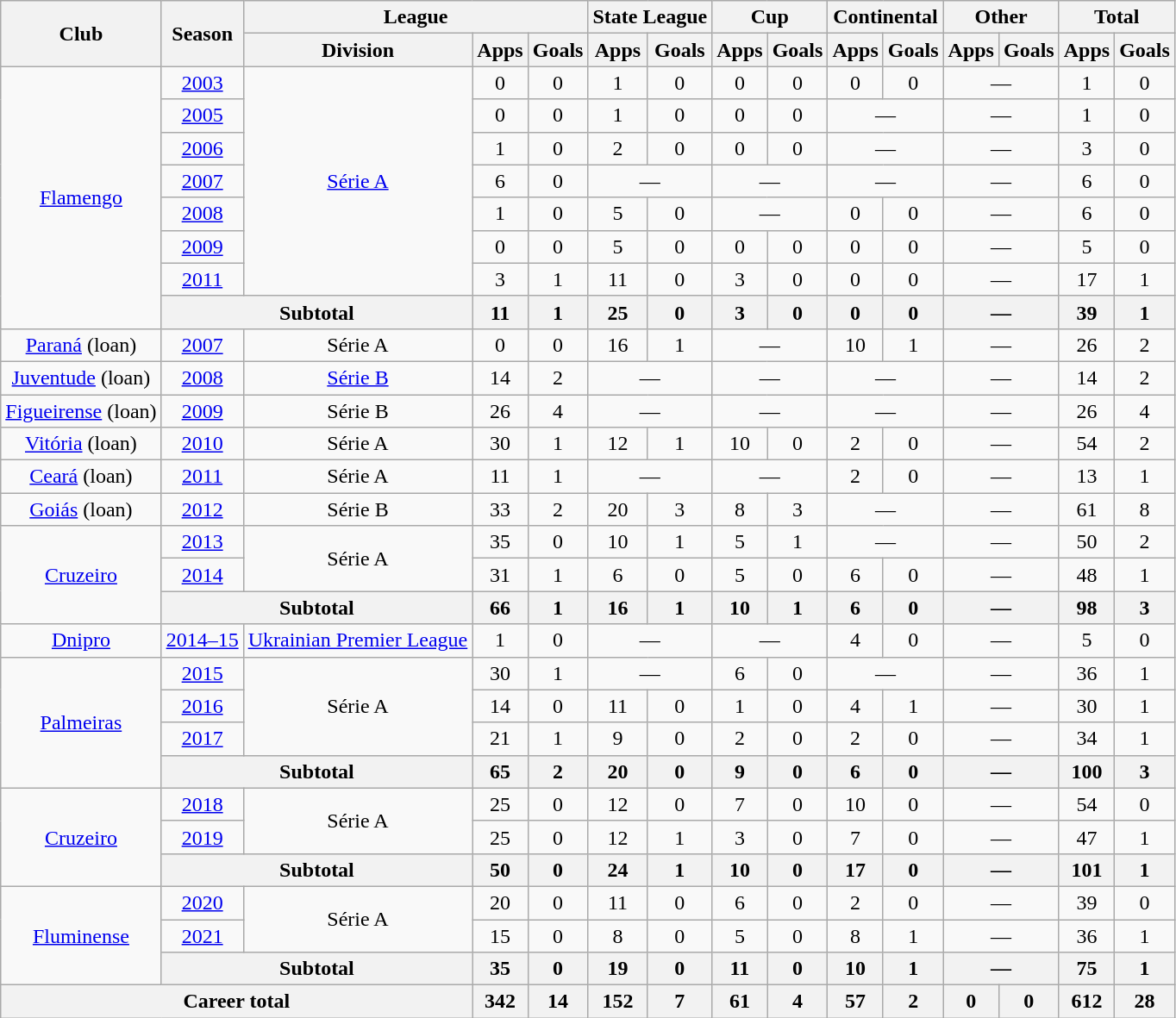<table class=wikitable style="text-align: center;">
<tr>
<th rowspan=2>Club</th>
<th rowspan=2>Season</th>
<th colspan=3>League</th>
<th colspan=2>State League</th>
<th colspan=2>Cup</th>
<th colspan=2>Continental</th>
<th colspan=2>Other</th>
<th colspan=2>Total</th>
</tr>
<tr>
<th>Division</th>
<th>Apps</th>
<th>Goals</th>
<th>Apps</th>
<th>Goals</th>
<th>Apps</th>
<th>Goals</th>
<th>Apps</th>
<th>Goals</th>
<th>Apps</th>
<th>Goals</th>
<th>Apps</th>
<th>Goals</th>
</tr>
<tr>
<td rowspan=8 valign=center><a href='#'>Flamengo</a></td>
<td><a href='#'>2003</a></td>
<td rowspan=7><a href='#'>Série A</a></td>
<td>0</td>
<td>0</td>
<td>1</td>
<td>0</td>
<td>0</td>
<td>0</td>
<td>0</td>
<td>0</td>
<td colspan=2>—</td>
<td>1</td>
<td>0</td>
</tr>
<tr>
<td><a href='#'>2005</a></td>
<td>0</td>
<td>0</td>
<td>1</td>
<td>0</td>
<td>0</td>
<td>0</td>
<td colspan=2>—</td>
<td colspan=2>—</td>
<td>1</td>
<td>0</td>
</tr>
<tr>
<td><a href='#'>2006</a></td>
<td>1</td>
<td>0</td>
<td>2</td>
<td>0</td>
<td>0</td>
<td>0</td>
<td colspan=2>—</td>
<td colspan=2>—</td>
<td>3</td>
<td>0</td>
</tr>
<tr>
<td><a href='#'>2007</a></td>
<td>6</td>
<td>0</td>
<td colspan=2>—</td>
<td colspan=2>—</td>
<td colspan=2>—</td>
<td colspan=2>—</td>
<td>6</td>
<td>0</td>
</tr>
<tr>
<td><a href='#'>2008</a></td>
<td>1</td>
<td>0</td>
<td>5</td>
<td>0</td>
<td colspan=2>—</td>
<td>0</td>
<td>0</td>
<td colspan=2>—</td>
<td>6</td>
<td>0</td>
</tr>
<tr>
<td><a href='#'>2009</a></td>
<td>0</td>
<td>0</td>
<td>5</td>
<td>0</td>
<td>0</td>
<td>0</td>
<td>0</td>
<td>0</td>
<td colspan=2>—</td>
<td>5</td>
<td>0</td>
</tr>
<tr>
<td><a href='#'>2011</a></td>
<td>3</td>
<td>1</td>
<td>11</td>
<td>0</td>
<td>3</td>
<td>0</td>
<td>0</td>
<td>0</td>
<td colspan=2>—</td>
<td>17</td>
<td>1</td>
</tr>
<tr>
<th colspan=2>Subtotal</th>
<th>11</th>
<th>1</th>
<th>25</th>
<th>0</th>
<th>3</th>
<th>0</th>
<th>0</th>
<th>0</th>
<th colspan=2>—</th>
<th>39</th>
<th>1</th>
</tr>
<tr>
<td valign=center><a href='#'>Paraná</a> (loan)</td>
<td><a href='#'>2007</a></td>
<td>Série A</td>
<td>0</td>
<td>0</td>
<td>16</td>
<td>1</td>
<td colspan=2>—</td>
<td>10</td>
<td>1</td>
<td colspan=2>—</td>
<td>26</td>
<td>2</td>
</tr>
<tr>
<td valign=center><a href='#'>Juventude</a> (loan)</td>
<td><a href='#'>2008</a></td>
<td><a href='#'>Série B</a></td>
<td>14</td>
<td>2</td>
<td colspan=2>—</td>
<td colspan=2>—</td>
<td colspan=2>—</td>
<td colspan=2>—</td>
<td>14</td>
<td>2</td>
</tr>
<tr>
<td valign=center><a href='#'>Figueirense</a> (loan)</td>
<td><a href='#'>2009</a></td>
<td>Série B</td>
<td>26</td>
<td>4</td>
<td colspan=2>—</td>
<td colspan=2>—</td>
<td colspan=2>—</td>
<td colspan=2>—</td>
<td>26</td>
<td>4</td>
</tr>
<tr>
<td valign=center><a href='#'>Vitória</a> (loan)</td>
<td><a href='#'>2010</a></td>
<td>Série A</td>
<td>30</td>
<td>1</td>
<td>12</td>
<td>1</td>
<td>10</td>
<td>0</td>
<td>2</td>
<td>0</td>
<td colspan=2>—</td>
<td>54</td>
<td>2</td>
</tr>
<tr>
<td valign="center"><a href='#'>Ceará</a> (loan)</td>
<td><a href='#'>2011</a></td>
<td>Série A</td>
<td>11</td>
<td>1</td>
<td colspan=2>—</td>
<td colspan=2>—</td>
<td>2</td>
<td>0</td>
<td colspan=2>—</td>
<td>13</td>
<td>1</td>
</tr>
<tr>
<td valign=center><a href='#'>Goiás</a> (loan)</td>
<td><a href='#'>2012</a></td>
<td>Série B</td>
<td>33</td>
<td>2</td>
<td>20</td>
<td>3</td>
<td>8</td>
<td>3</td>
<td colspan=2>—</td>
<td colspan=2>—</td>
<td>61</td>
<td>8</td>
</tr>
<tr>
<td rowspan=3 valign=center><a href='#'>Cruzeiro</a></td>
<td><a href='#'>2013</a></td>
<td rowspan=2>Série A</td>
<td>35</td>
<td>0</td>
<td>10</td>
<td>1</td>
<td>5</td>
<td>1</td>
<td colspan=2>—</td>
<td colspan=2>—</td>
<td>50</td>
<td>2</td>
</tr>
<tr>
<td><a href='#'>2014</a></td>
<td>31</td>
<td>1</td>
<td>6</td>
<td>0</td>
<td>5</td>
<td>0</td>
<td>6</td>
<td>0</td>
<td colspan=2>—</td>
<td>48</td>
<td>1</td>
</tr>
<tr>
<th colspan=2>Subtotal</th>
<th>66</th>
<th>1</th>
<th>16</th>
<th>1</th>
<th>10</th>
<th>1</th>
<th>6</th>
<th>0</th>
<th colspan=2>—</th>
<th>98</th>
<th>3</th>
</tr>
<tr>
<td valign=center><a href='#'>Dnipro</a></td>
<td><a href='#'>2014–15</a></td>
<td><a href='#'>Ukrainian Premier League</a></td>
<td>1</td>
<td>0</td>
<td colspan=2>—</td>
<td colspan=2>—</td>
<td>4</td>
<td>0</td>
<td colspan=2>—</td>
<td>5</td>
<td>0</td>
</tr>
<tr>
<td rowspan=4 valign=center><a href='#'>Palmeiras</a></td>
<td><a href='#'>2015</a></td>
<td rowspan=3>Série A</td>
<td>30</td>
<td>1</td>
<td colspan=2>—</td>
<td>6</td>
<td>0</td>
<td colspan=2>—</td>
<td colspan=2>—</td>
<td>36</td>
<td>1</td>
</tr>
<tr>
<td><a href='#'>2016</a></td>
<td>14</td>
<td>0</td>
<td>11</td>
<td>0</td>
<td>1</td>
<td>0</td>
<td>4</td>
<td>1</td>
<td colspan=2>—</td>
<td>30</td>
<td>1</td>
</tr>
<tr>
<td><a href='#'>2017</a></td>
<td>21</td>
<td>1</td>
<td>9</td>
<td>0</td>
<td>2</td>
<td>0</td>
<td>2</td>
<td>0</td>
<td colspan=2>—</td>
<td>34</td>
<td>1</td>
</tr>
<tr>
<th colspan=2>Subtotal</th>
<th>65</th>
<th>2</th>
<th>20</th>
<th>0</th>
<th>9</th>
<th>0</th>
<th>6</th>
<th>0</th>
<th colspan=2>—</th>
<th>100</th>
<th>3</th>
</tr>
<tr>
<td rowspan=3 valign=center><a href='#'>Cruzeiro</a></td>
<td><a href='#'>2018</a></td>
<td rowspan="2">Série A</td>
<td>25</td>
<td>0</td>
<td>12</td>
<td>0</td>
<td>7</td>
<td>0</td>
<td>10</td>
<td>0</td>
<td colspan=2>—</td>
<td>54</td>
<td>0</td>
</tr>
<tr>
<td><a href='#'>2019</a></td>
<td>25</td>
<td>0</td>
<td>12</td>
<td>1</td>
<td>3</td>
<td>0</td>
<td>7</td>
<td>0</td>
<td colspan=2>—</td>
<td>47</td>
<td>1</td>
</tr>
<tr>
<th colspan=2>Subtotal</th>
<th>50</th>
<th>0</th>
<th>24</th>
<th>1</th>
<th>10</th>
<th>0</th>
<th>17</th>
<th>0</th>
<th colspan=2>—</th>
<th>101</th>
<th>1</th>
</tr>
<tr>
<td rowspan=3 valign=center><a href='#'>Fluminense</a></td>
<td><a href='#'>2020</a></td>
<td rowspan=2>Série A</td>
<td>20</td>
<td>0</td>
<td>11</td>
<td>0</td>
<td>6</td>
<td>0</td>
<td>2</td>
<td>0</td>
<td colspan=2>—</td>
<td>39</td>
<td>0</td>
</tr>
<tr>
<td><a href='#'>2021</a></td>
<td>15</td>
<td>0</td>
<td>8</td>
<td>0</td>
<td>5</td>
<td>0</td>
<td>8</td>
<td>1</td>
<td colspan=2>—</td>
<td>36</td>
<td>1</td>
</tr>
<tr>
<th colspan=2>Subtotal</th>
<th>35</th>
<th>0</th>
<th>19</th>
<th>0</th>
<th>11</th>
<th>0</th>
<th>10</th>
<th>1</th>
<th colspan=2>—</th>
<th>75</th>
<th>1</th>
</tr>
<tr>
<th colspan=3><strong>Career total</strong></th>
<th>342</th>
<th>14</th>
<th>152</th>
<th>7</th>
<th>61</th>
<th>4</th>
<th>57</th>
<th>2</th>
<th>0</th>
<th>0</th>
<th>612</th>
<th>28</th>
</tr>
</table>
